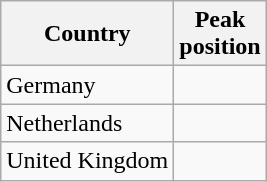<table class="wikitable">
<tr>
<th>Country</th>
<th>Peak<br>position</th>
</tr>
<tr>
<td>Germany</td>
<td></td>
</tr>
<tr>
<td>Netherlands</td>
<td></td>
</tr>
<tr>
<td>United Kingdom</td>
<td></td>
</tr>
</table>
